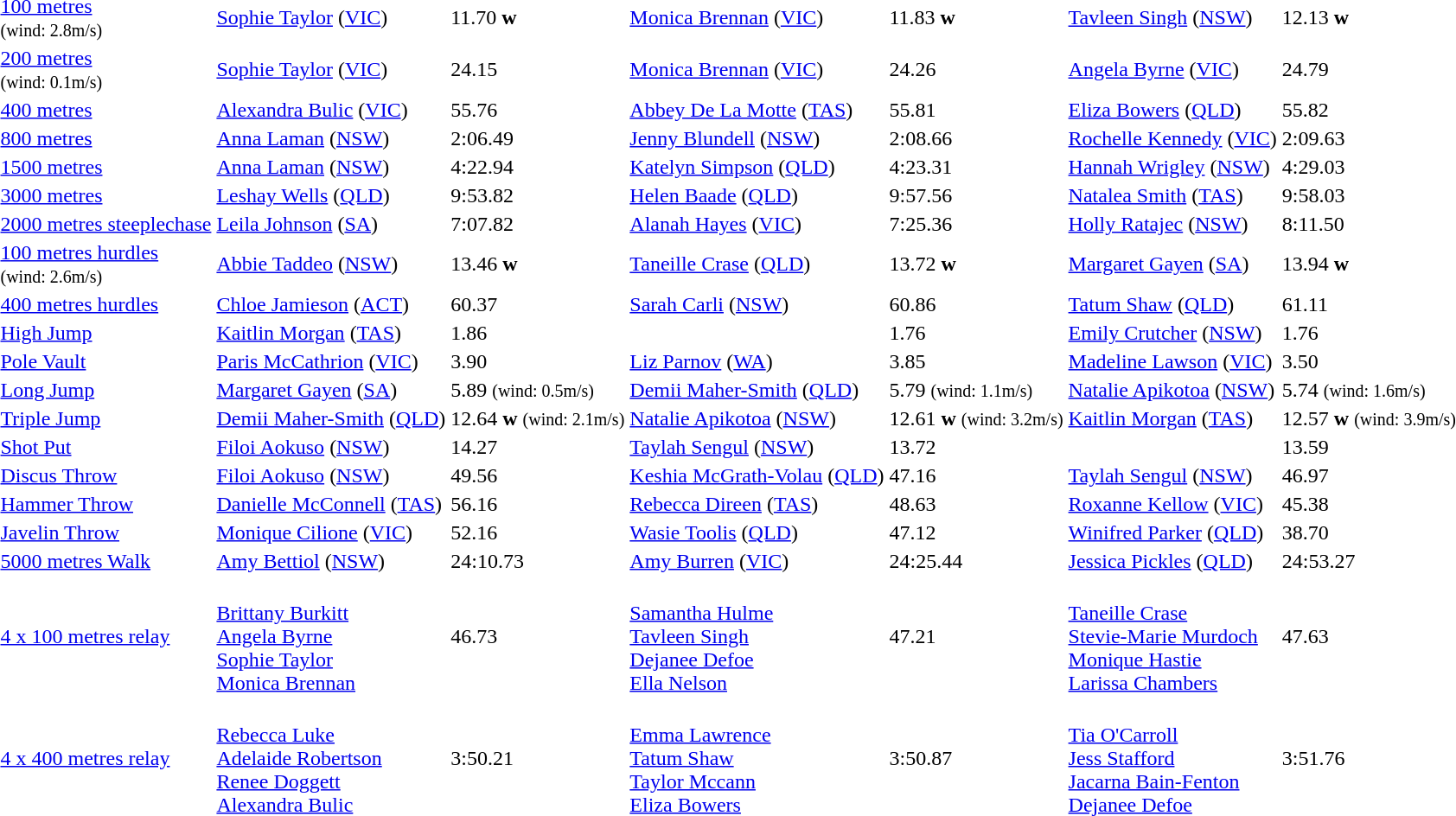<table>
<tr>
<td><a href='#'>100 metres</a> <br> <small>(wind: 2.8m/s)</small></td>
<td> <a href='#'>Sophie Taylor</a> (<a href='#'>VIC</a>)</td>
<td>11.70 <strong>w</strong></td>
<td> <a href='#'>Monica Brennan</a> (<a href='#'>VIC</a>)</td>
<td>11.83 <strong>w</strong></td>
<td> <a href='#'>Tavleen Singh</a> (<a href='#'>NSW</a>)</td>
<td>12.13 <strong>w</strong></td>
</tr>
<tr>
<td><a href='#'>200 metres</a> <br> <small>(wind: 0.1m/s)</small></td>
<td> <a href='#'>Sophie Taylor</a> (<a href='#'>VIC</a>)</td>
<td>24.15</td>
<td> <a href='#'>Monica Brennan</a> (<a href='#'>VIC</a>)</td>
<td>24.26</td>
<td> <a href='#'>Angela Byrne</a> (<a href='#'>VIC</a>)</td>
<td>24.79</td>
</tr>
<tr>
<td><a href='#'>400 metres</a></td>
<td> <a href='#'>Alexandra Bulic</a> (<a href='#'>VIC</a>)</td>
<td>55.76</td>
<td> <a href='#'>Abbey De La Motte</a> (<a href='#'>TAS</a>)</td>
<td>55.81</td>
<td> <a href='#'>Eliza Bowers</a> (<a href='#'>QLD</a>)</td>
<td>55.82</td>
</tr>
<tr>
<td><a href='#'>800 metres</a></td>
<td> <a href='#'>Anna Laman</a> (<a href='#'>NSW</a>)</td>
<td>2:06.49</td>
<td> <a href='#'>Jenny Blundell</a> (<a href='#'>NSW</a>)</td>
<td>2:08.66</td>
<td> <a href='#'>Rochelle Kennedy</a> (<a href='#'>VIC</a>)</td>
<td>2:09.63</td>
</tr>
<tr>
<td><a href='#'>1500 metres</a></td>
<td> <a href='#'>Anna Laman</a> (<a href='#'>NSW</a>)</td>
<td>4:22.94</td>
<td> <a href='#'>Katelyn Simpson</a> (<a href='#'>QLD</a>)</td>
<td>4:23.31</td>
<td> <a href='#'>Hannah Wrigley</a> (<a href='#'>NSW</a>)</td>
<td>4:29.03</td>
</tr>
<tr>
<td><a href='#'>3000 metres</a></td>
<td> <a href='#'>Leshay Wells</a> (<a href='#'>QLD</a>)</td>
<td>9:53.82</td>
<td> <a href='#'>Helen Baade</a> (<a href='#'>QLD</a>)</td>
<td>9:57.56</td>
<td> <a href='#'>Natalea Smith</a> (<a href='#'>TAS</a>)</td>
<td>9:58.03</td>
</tr>
<tr>
<td><a href='#'>2000 metres steeplechase</a></td>
<td> <a href='#'>Leila Johnson</a> (<a href='#'>SA</a>)</td>
<td>7:07.82</td>
<td> <a href='#'>Alanah Hayes</a> (<a href='#'>VIC</a>)</td>
<td>7:25.36</td>
<td> <a href='#'>Holly Ratajec</a> (<a href='#'>NSW</a>)</td>
<td>8:11.50</td>
</tr>
<tr>
<td><a href='#'>100 metres hurdles</a> <br> <small>(wind: 2.6m/s)</small></td>
<td> <a href='#'>Abbie Taddeo</a> (<a href='#'>NSW</a>)</td>
<td>13.46 <strong>w</strong></td>
<td> <a href='#'>Taneille Crase</a> (<a href='#'>QLD</a>)</td>
<td>13.72 <strong>w</strong></td>
<td> <a href='#'>Margaret Gayen</a> (<a href='#'>SA</a>)</td>
<td>13.94 <strong>w</strong></td>
</tr>
<tr>
<td><a href='#'>400 metres hurdles</a></td>
<td> <a href='#'>Chloe Jamieson</a> (<a href='#'>ACT</a>)</td>
<td>60.37</td>
<td> <a href='#'>Sarah Carli</a> (<a href='#'>NSW</a>)</td>
<td>60.86</td>
<td> <a href='#'>Tatum Shaw</a> (<a href='#'>QLD</a>)</td>
<td>61.11</td>
</tr>
<tr>
<td><a href='#'>High Jump</a></td>
<td> <a href='#'>Kaitlin Morgan</a> (<a href='#'>TAS</a>)</td>
<td>1.86</td>
<td></td>
<td>1.76</td>
<td> <a href='#'>Emily Crutcher</a> (<a href='#'>NSW</a>)</td>
<td>1.76</td>
</tr>
<tr>
<td><a href='#'>Pole Vault</a></td>
<td> <a href='#'>Paris McCathrion</a> (<a href='#'>VIC</a>)</td>
<td>3.90</td>
<td> <a href='#'>Liz Parnov</a> (<a href='#'>WA</a>)</td>
<td>3.85</td>
<td> <a href='#'>Madeline Lawson</a> (<a href='#'>VIC</a>)</td>
<td>3.50</td>
</tr>
<tr>
<td><a href='#'>Long Jump</a></td>
<td> <a href='#'>Margaret Gayen</a> (<a href='#'>SA</a>)</td>
<td>5.89 <small>(wind: 0.5m/s)</small></td>
<td> <a href='#'>Demii Maher-Smith</a> (<a href='#'>QLD</a>)</td>
<td>5.79 <small>(wind: 1.1m/s)</small></td>
<td> <a href='#'>Natalie Apikotoa</a> (<a href='#'>NSW</a>)</td>
<td>5.74 <small>(wind: 1.6m/s)</small></td>
</tr>
<tr>
<td><a href='#'>Triple Jump</a></td>
<td> <a href='#'>Demii Maher-Smith</a> (<a href='#'>QLD</a>)</td>
<td>12.64 <strong>w</strong> <small>(wind: 2.1m/s)</small></td>
<td> <a href='#'>Natalie Apikotoa</a> (<a href='#'>NSW</a>)</td>
<td>12.61 <strong>w</strong> <small>(wind: 3.2m/s)</small></td>
<td> <a href='#'>Kaitlin Morgan</a> (<a href='#'>TAS</a>)</td>
<td>12.57 <strong>w</strong> <small>(wind: 3.9m/s)</small></td>
</tr>
<tr>
<td><a href='#'>Shot Put</a></td>
<td> <a href='#'>Filoi Aokuso</a> (<a href='#'>NSW</a>)</td>
<td>14.27</td>
<td> <a href='#'>Taylah Sengul</a> (<a href='#'>NSW</a>)</td>
<td>13.72</td>
<td></td>
<td>13.59</td>
</tr>
<tr>
<td><a href='#'>Discus Throw</a></td>
<td> <a href='#'>Filoi Aokuso</a> (<a href='#'>NSW</a>)</td>
<td>49.56</td>
<td> <a href='#'>Keshia McGrath-Volau</a> (<a href='#'>QLD</a>)</td>
<td>47.16</td>
<td> <a href='#'>Taylah Sengul</a> (<a href='#'>NSW</a>)</td>
<td>46.97</td>
</tr>
<tr>
<td><a href='#'>Hammer Throw</a></td>
<td> <a href='#'>Danielle McConnell</a> (<a href='#'>TAS</a>)</td>
<td>56.16</td>
<td> <a href='#'>Rebecca Direen</a> (<a href='#'>TAS</a>)</td>
<td>48.63</td>
<td> <a href='#'>Roxanne Kellow</a> (<a href='#'>VIC</a>)</td>
<td>45.38</td>
</tr>
<tr>
<td><a href='#'>Javelin Throw</a></td>
<td> <a href='#'>Monique Cilione</a> (<a href='#'>VIC</a>)</td>
<td>52.16</td>
<td> <a href='#'>Wasie Toolis</a> (<a href='#'>QLD</a>)</td>
<td>47.12</td>
<td> <a href='#'>Winifred Parker</a> (<a href='#'>QLD</a>)</td>
<td>38.70</td>
</tr>
<tr>
<td><a href='#'>5000 metres Walk</a></td>
<td> <a href='#'>Amy Bettiol</a> (<a href='#'>NSW</a>)</td>
<td>24:10.73</td>
<td> <a href='#'>Amy Burren</a> (<a href='#'>VIC</a>)</td>
<td>24:25.44</td>
<td> <a href='#'>Jessica Pickles</a> (<a href='#'>QLD</a>)</td>
<td>24:53.27</td>
</tr>
<tr>
<td><a href='#'>4 x 100 metres relay</a></td>
<td> <br> <a href='#'>Brittany Burkitt</a> <br> <a href='#'>Angela Byrne</a> <br> <a href='#'>Sophie Taylor</a> <br> <a href='#'>Monica Brennan</a></td>
<td>46.73</td>
<td> <br> <a href='#'>Samantha Hulme</a> <br> <a href='#'>Tavleen Singh</a> <br> <a href='#'>Dejanee Defoe</a> <br> <a href='#'>Ella Nelson</a></td>
<td>47.21</td>
<td> <br> <a href='#'>Taneille Crase</a> <br> <a href='#'>Stevie-Marie Murdoch</a> <br> <a href='#'>Monique Hastie</a> <br> <a href='#'>Larissa Chambers</a></td>
<td>47.63</td>
</tr>
<tr>
<td><a href='#'>4 x 400 metres relay</a></td>
<td> <br> <a href='#'>Rebecca Luke</a> <br> <a href='#'>Adelaide Robertson</a> <br> <a href='#'>Renee Doggett</a> <br> <a href='#'>Alexandra Bulic</a></td>
<td>3:50.21</td>
<td> <br> <a href='#'>Emma Lawrence</a> <br> <a href='#'>Tatum Shaw</a> <br> <a href='#'>Taylor Mccann</a> <br> <a href='#'>Eliza Bowers</a></td>
<td>3:50.87</td>
<td> <br> <a href='#'>Tia O'Carroll</a> <br> <a href='#'>Jess Stafford</a> <br> <a href='#'>Jacarna Bain-Fenton</a> <br> <a href='#'>Dejanee Defoe</a></td>
<td>3:51.76</td>
</tr>
</table>
